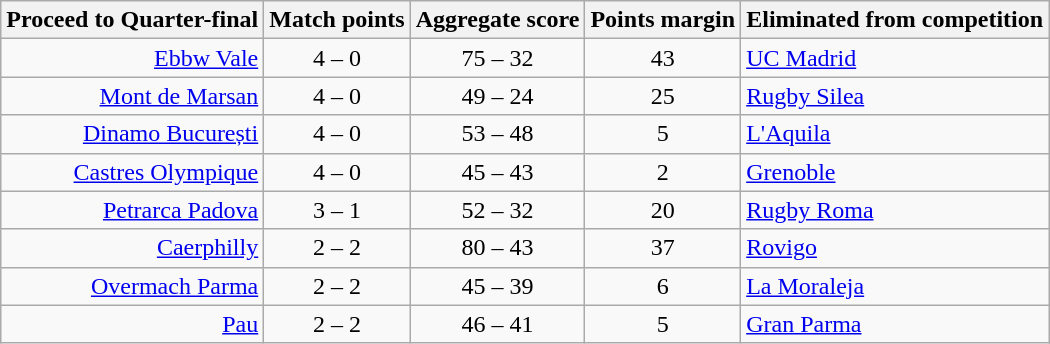<table class="wikitable" style="text-align: center;">
<tr>
<th>Proceed to Quarter-final</th>
<th>Match points</th>
<th>Aggregate score</th>
<th>Points margin</th>
<th>Eliminated from competition</th>
</tr>
<tr>
<td align="right"><a href='#'>Ebbw Vale</a> </td>
<td>4 – 0</td>
<td>75 – 32</td>
<td>43</td>
<td align="left"> <a href='#'>UC Madrid</a></td>
</tr>
<tr>
<td align="right"><a href='#'>Mont de Marsan</a> </td>
<td>4 – 0</td>
<td>49 – 24</td>
<td>25</td>
<td align="left"> <a href='#'>Rugby Silea</a></td>
</tr>
<tr>
<td align="right"><a href='#'>Dinamo București</a> </td>
<td>4 – 0</td>
<td>53 – 48</td>
<td>5</td>
<td align="left"> <a href='#'>L'Aquila</a></td>
</tr>
<tr>
<td align="right"><a href='#'>Castres Olympique</a> </td>
<td>4 – 0</td>
<td>45 – 43</td>
<td>2</td>
<td align="left"> <a href='#'>Grenoble</a></td>
</tr>
<tr>
<td align="right"><a href='#'>Petrarca Padova</a> </td>
<td>3 – 1</td>
<td>52 – 32</td>
<td>20</td>
<td align="left"> <a href='#'>Rugby Roma</a></td>
</tr>
<tr>
<td align="right"><a href='#'>Caerphilly</a> </td>
<td>2 – 2</td>
<td>80 – 43</td>
<td>37</td>
<td align="left"> <a href='#'>Rovigo</a></td>
</tr>
<tr>
<td align="right"><a href='#'>Overmach Parma</a> </td>
<td>2 – 2</td>
<td>45 – 39</td>
<td>6</td>
<td align="left"> <a href='#'>La Moraleja</a></td>
</tr>
<tr>
<td align="right"><a href='#'>Pau</a> </td>
<td>2 – 2</td>
<td>46 – 41</td>
<td>5</td>
<td align="left"> <a href='#'>Gran Parma</a></td>
</tr>
</table>
